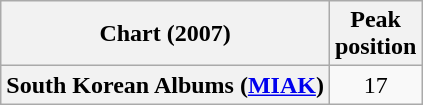<table class="wikitable plainrowheaders">
<tr>
<th>Chart (2007)</th>
<th>Peak<br>position</th>
</tr>
<tr>
<th scope="row">South Korean Albums (<a href='#'>MIAK</a>)</th>
<td style="text-align:center;">17</td>
</tr>
</table>
